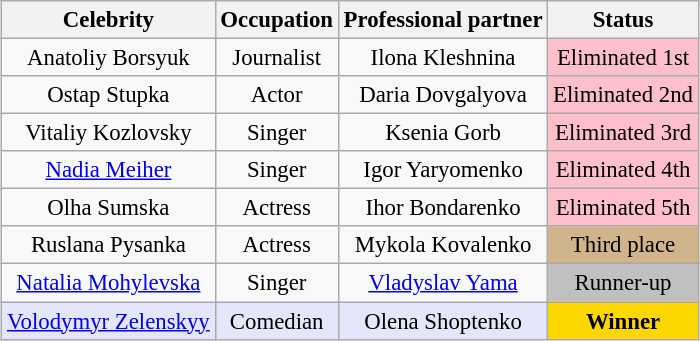<table class="wikitable sortable" style="margin:auto; text-align:center; font-size:95%;">
<tr>
<th>Celebrity</th>
<th>Occupation</th>
<th>Professional partner</th>
<th>Status</th>
</tr>
<tr>
<td>Anatoliy Borsyuk</td>
<td>Journalist</td>
<td>Ilona Kleshnina</td>
<td style="background:pink;">Eliminated 1st</td>
</tr>
<tr>
<td>Ostap Stupka</td>
<td>Actor</td>
<td>Daria Dovgalyova</td>
<td style="background:pink;">Eliminated 2nd</td>
</tr>
<tr>
<td>Vitaliy Kozlovsky</td>
<td>Singer</td>
<td>Ksenia Gorb</td>
<td style="background:pink;">Eliminated 3rd</td>
</tr>
<tr>
<td><a href='#'>Nadia Meiher</a></td>
<td>Singer</td>
<td>Igor Yaryomenko</td>
<td style="background:pink;">Eliminated 4th</td>
</tr>
<tr>
<td>Olha Sumska</td>
<td>Actress</td>
<td>Ihor Bondarenko</td>
<td style="background:pink;">Eliminated 5th</td>
</tr>
<tr>
<td>Ruslana Pysanka</td>
<td>Actress</td>
<td>Mykola Kovalenko</td>
<td style="background:tan;">Third place</td>
</tr>
<tr>
<td><a href='#'>Natalia Mohylevska</a></td>
<td>Singer</td>
<td><a href='#'>Vladyslav Yama</a></td>
<td style="background:silver;">Runner-up</td>
</tr>
<tr>
<td style="background:lavender;"><a href='#'>Volodymyr Zelenskyy</a></td>
<td style="background:lavender;">Comedian</td>
<td style="background:lavender;">Olena Shoptenko</td>
<td style="background:gold;"><strong>Winner</strong></td>
</tr>
</table>
